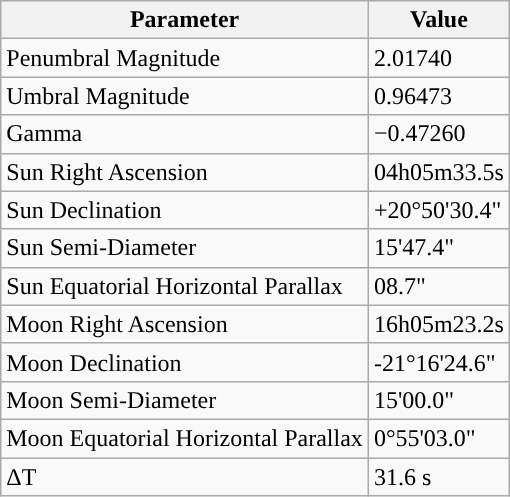<table class="wikitable">
<tr>
<th>Parameter</th>
<th>Value</th>
</tr>
<tr>
<td>Penumbral Magnitude</td>
<td>2.01740</td>
</tr>
<tr>
<td>Umbral Magnitude</td>
<td>0.96473</td>
</tr>
<tr>
<td>Gamma</td>
<td>−0.47260</td>
</tr>
<tr>
<td>Sun Right Ascension</td>
<td>04h05m33.5s</td>
</tr>
<tr>
<td>Sun Declination</td>
<td>+20°50'30.4"</td>
</tr>
<tr>
<td>Sun Semi-Diameter</td>
<td>15'47.4"</td>
</tr>
<tr>
<td>Sun Equatorial Horizontal Parallax</td>
<td>08.7"</td>
</tr>
<tr>
<td>Moon Right Ascension</td>
<td>16h05m23.2s</td>
</tr>
<tr>
<td>Moon Declination</td>
<td>-21°16'24.6"</td>
</tr>
<tr>
<td>Moon Semi-Diameter</td>
<td>15'00.0"</td>
</tr>
<tr>
<td>Moon Equatorial Horizontal Parallax</td>
<td>0°55'03.0"</td>
</tr>
<tr>
<td>ΔT</td>
<td>31.6 s</td>
</tr>
</table>
